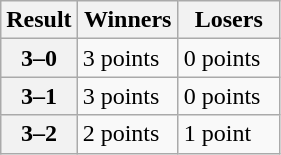<table class="wikitable">
<tr>
<th width=10px>Result</th>
<th width=60px>Winners</th>
<th width=60px>Losers</th>
</tr>
<tr>
<th>3–0</th>
<td>3 points</td>
<td>0 points</td>
</tr>
<tr>
<th>3–1</th>
<td>3 points</td>
<td>0 points</td>
</tr>
<tr>
<th>3–2</th>
<td>2 points</td>
<td>1 point</td>
</tr>
</table>
